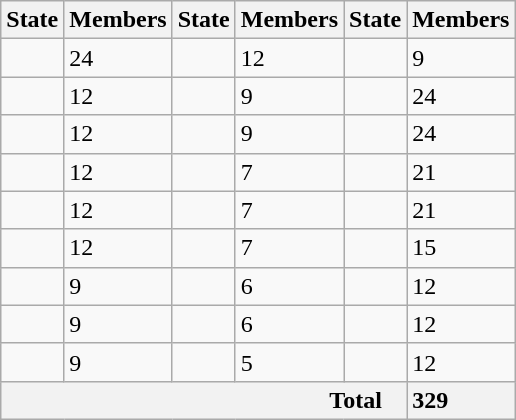<table class="wikitable">
<tr>
<th>State</th>
<th>Members</th>
<th>State</th>
<th>Members</th>
<th>State</th>
<th>Members</th>
</tr>
<tr>
<td></td>
<td>24</td>
<td></td>
<td>12</td>
<td></td>
<td>9</td>
</tr>
<tr>
<td></td>
<td>12</td>
<td></td>
<td>9</td>
<td></td>
<td>24</td>
</tr>
<tr>
<td></td>
<td>12</td>
<td></td>
<td>9</td>
<td></td>
<td>24</td>
</tr>
<tr>
<td></td>
<td>12</td>
<td></td>
<td>7</td>
<td></td>
<td>21</td>
</tr>
<tr>
<td></td>
<td>12</td>
<td></td>
<td>7</td>
<td></td>
<td>21</td>
</tr>
<tr>
<td></td>
<td>12</td>
<td></td>
<td>7</td>
<td></td>
<td>15</td>
</tr>
<tr>
<td></td>
<td>9</td>
<td></td>
<td>6</td>
<td></td>
<td>12</td>
</tr>
<tr>
<td></td>
<td>9</td>
<td></td>
<td>6</td>
<td></td>
<td>12</td>
</tr>
<tr>
<td></td>
<td>9</td>
<td></td>
<td>5</td>
<td></td>
<td>12</td>
</tr>
<tr style="font-weight: bold;">
<th colspan="5" style="text-align: right; padding-right: 1em;">Total</th>
<th style="text-align: left;">329</th>
</tr>
</table>
